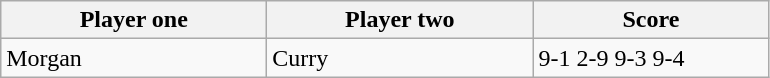<table class="wikitable">
<tr>
<th width=170>Player one</th>
<th width=170>Player two</th>
<th width=150>Score</th>
</tr>
<tr>
<td> Morgan</td>
<td> Curry</td>
<td>9-1 2-9 9-3 9-4</td>
</tr>
</table>
